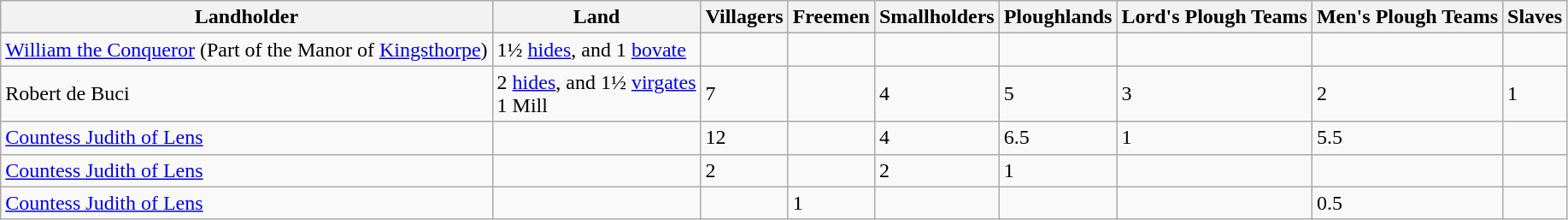<table class="wikitable">
<tr>
<th>Landholder</th>
<th>Land</th>
<th>Villagers</th>
<th>Freemen</th>
<th>Smallholders</th>
<th>Ploughlands</th>
<th>Lord's Plough Teams</th>
<th>Men's Plough Teams</th>
<th>Slaves</th>
</tr>
<tr>
<td><a href='#'>William the Conqueror</a> (Part of the Manor of <a href='#'>Kingsthorpe</a>)</td>
<td>1½ <a href='#'>hides</a>, and 1 <a href='#'>bovate</a></td>
<td></td>
<td></td>
<td></td>
<td></td>
<td></td>
<td></td>
<td></td>
</tr>
<tr>
<td>Robert de Buci</td>
<td>2 <a href='#'>hides</a>, and 1½ <a href='#'>virgates</a><br>1 Mill</td>
<td>7</td>
<td></td>
<td>4</td>
<td>5</td>
<td>3</td>
<td>2</td>
<td>1</td>
</tr>
<tr>
<td><a href='#'>Countess Judith of Lens</a></td>
<td></td>
<td>12</td>
<td></td>
<td>4</td>
<td>6.5</td>
<td>1</td>
<td>5.5</td>
<td></td>
</tr>
<tr>
<td><a href='#'>Countess Judith of Lens</a></td>
<td></td>
<td>2</td>
<td></td>
<td>2</td>
<td>1</td>
<td></td>
<td></td>
<td></td>
</tr>
<tr>
<td><a href='#'>Countess Judith of Lens</a></td>
<td></td>
<td></td>
<td>1</td>
<td></td>
<td></td>
<td></td>
<td>0.5</td>
<td></td>
</tr>
</table>
